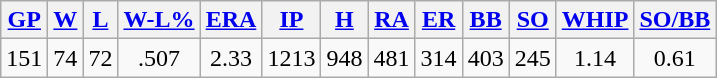<table class="wikitable">
<tr>
<th><a href='#'>GP</a></th>
<th><a href='#'>W</a></th>
<th><a href='#'>L</a></th>
<th><a href='#'>W-L%</a></th>
<th><a href='#'>ERA</a></th>
<th><a href='#'>IP</a></th>
<th><a href='#'>H</a></th>
<th><a href='#'>RA</a></th>
<th><a href='#'>ER</a></th>
<th><a href='#'>BB</a></th>
<th><a href='#'>SO</a></th>
<th><a href='#'>WHIP</a></th>
<th><a href='#'>SO/BB</a></th>
</tr>
<tr align=center>
<td>151</td>
<td>74</td>
<td>72</td>
<td>.507</td>
<td>2.33</td>
<td>1213</td>
<td>948</td>
<td>481</td>
<td>314</td>
<td>403</td>
<td>245</td>
<td>1.14</td>
<td>0.61</td>
</tr>
</table>
